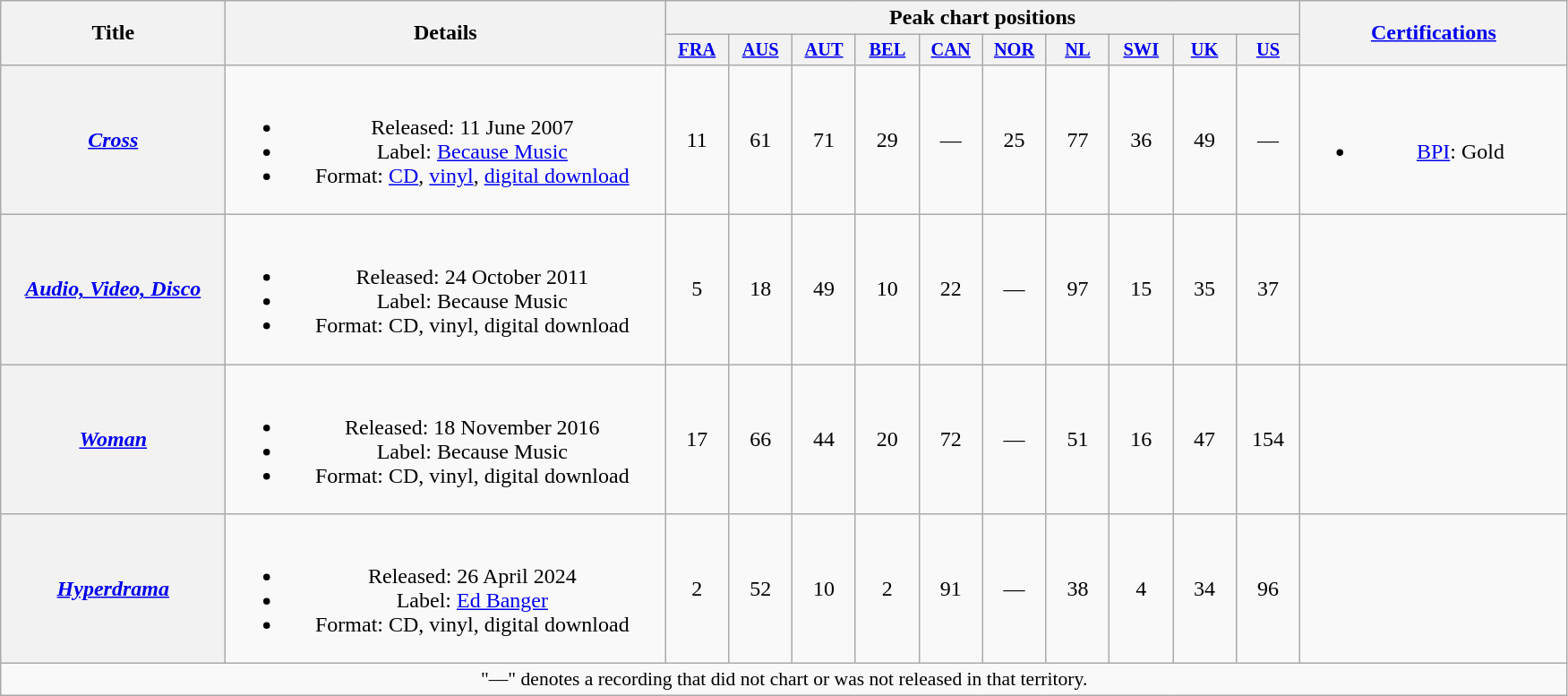<table class="wikitable plainrowheaders" style="text-align:center;" border="1" id="studioalbums">
<tr>
<th scope="col" rowspan="2" style="width:10em;">Title</th>
<th scope="col" rowspan="2" style="width:20em;">Details</th>
<th scope="col" colspan="10">Peak chart positions</th>
<th scope="col" rowspan="2" style="width:12em;"><a href='#'>Certifications</a><br></th>
</tr>
<tr>
<th scope="col" style="width:3em;font-size:85%"><a href='#'>FRA</a><br></th>
<th scope="col" style="width:3em;font-size:85%"><a href='#'>AUS</a><br></th>
<th scope="col" style="width:3em;font-size:85%"><a href='#'>AUT</a><br></th>
<th scope="col" style="width:3em;font-size:85%"><a href='#'>BEL</a><br></th>
<th scope="col" style="width:3em;font-size:85%"><a href='#'>CAN</a><br></th>
<th scope="col" style="width:3em;font-size:85%"><a href='#'>NOR</a><br></th>
<th scope="col" style="width:3em;font-size:85%"><a href='#'>NL</a><br></th>
<th scope="col" style="width:3em;font-size:85%"><a href='#'>SWI</a><br></th>
<th scope="col" style="width:3em;font-size:85%"><a href='#'>UK</a><br></th>
<th scope="col" style="width:3em;font-size:85%"><a href='#'>US</a><br></th>
</tr>
<tr>
<th scope="row"><em><a href='#'>Cross</a></em></th>
<td><br><ul><li>Released: 11 June 2007</li><li>Label: <a href='#'>Because Music</a></li><li>Format: <a href='#'>CD</a>, <a href='#'>vinyl</a>, <a href='#'>digital download</a></li></ul></td>
<td>11</td>
<td>61</td>
<td>71</td>
<td>29</td>
<td>—</td>
<td>25</td>
<td>77</td>
<td>36</td>
<td>49</td>
<td>—</td>
<td><br><ul><li><a href='#'>BPI</a>: Gold</li></ul></td>
</tr>
<tr>
<th scope="row"><em><a href='#'>Audio, Video, Disco</a></em></th>
<td><br><ul><li>Released: 24 October 2011</li><li>Label: Because Music</li><li>Format: CD, vinyl, digital download</li></ul></td>
<td>5</td>
<td>18</td>
<td>49</td>
<td>10</td>
<td>22</td>
<td>—</td>
<td>97</td>
<td>15</td>
<td>35</td>
<td>37</td>
<td></td>
</tr>
<tr>
<th scope="row"><em><a href='#'>Woman</a></em></th>
<td><br><ul><li>Released: 18 November 2016</li><li>Label: Because Music</li><li>Format: CD, vinyl, digital download</li></ul></td>
<td>17</td>
<td>66</td>
<td>44</td>
<td>20</td>
<td>72</td>
<td>—</td>
<td>51</td>
<td>16</td>
<td>47</td>
<td>154</td>
<td></td>
</tr>
<tr>
<th scope="row"><em><a href='#'>Hyperdrama</a></em></th>
<td><br><ul><li>Released: 26 April 2024</li><li>Label: <a href='#'>Ed Banger</a></li><li>Format: CD, vinyl, digital download</li></ul></td>
<td>2</td>
<td>52</td>
<td>10</td>
<td>2</td>
<td>91</td>
<td>—</td>
<td>38</td>
<td>4</td>
<td>34</td>
<td>96</td>
<td></td>
</tr>
<tr>
<td colspan="14" style="font-size:90%">"—" denotes a recording that did not chart or was not released in that territory.</td>
</tr>
</table>
